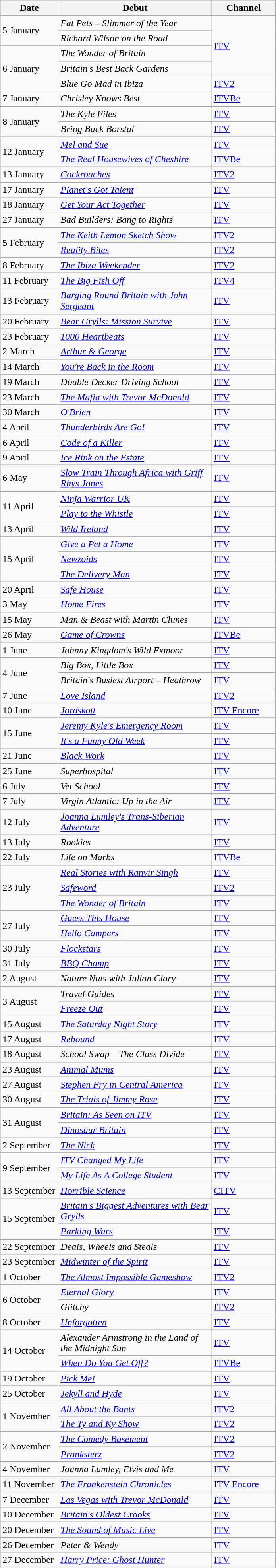<table class="wikitable">
<tr>
<th width=90>Date</th>
<th width=250>Debut</th>
<th width=100>Channel</th>
</tr>
<tr>
<td rowspan=2>5 January</td>
<td><em>Fat Pets – Slimmer of the Year</em></td>
<td rowspan="4"><a href='#'>ITV</a></td>
</tr>
<tr>
<td><em>Richard Wilson on the Road</em></td>
</tr>
<tr>
<td rowspan=3>6 January</td>
<td><em>The Wonder of Britain</em></td>
</tr>
<tr>
<td><em>Britain's Best Back Gardens</em></td>
</tr>
<tr>
<td><em>Blue Go Mad in Ibiza</em></td>
<td><a href='#'>ITV2</a></td>
</tr>
<tr>
<td>7 January</td>
<td><em>Chrisley Knows Best</em></td>
<td><a href='#'>ITVBe</a></td>
</tr>
<tr>
<td rowspan=2>8 January</td>
<td><em>The Kyle Files</em></td>
<td><a href='#'>ITV</a></td>
</tr>
<tr>
<td><em>Bring Back Borstal</em></td>
<td><a href='#'>ITV</a></td>
</tr>
<tr>
<td rowspan=2>12 January</td>
<td><em><a href='#'>Mel and Sue</a></em></td>
<td><a href='#'>ITV</a></td>
</tr>
<tr>
<td><em><a href='#'>The Real Housewives of Cheshire</a></em></td>
<td><a href='#'>ITVBe</a></td>
</tr>
<tr>
<td>13 January</td>
<td><em><a href='#'>Cockroaches</a></em></td>
<td><a href='#'>ITV2</a></td>
</tr>
<tr>
<td>17 January</td>
<td><em><a href='#'>Planet's Got Talent</a></em></td>
<td><a href='#'>ITV</a></td>
</tr>
<tr>
<td>18 January</td>
<td><em><a href='#'>Get Your Act Together</a></em></td>
<td><a href='#'>ITV</a></td>
</tr>
<tr>
<td>27 January</td>
<td><em>Bad Builders: Bang to Rights</em></td>
<td><a href='#'>ITV</a></td>
</tr>
<tr>
<td rowspan=2>5 February</td>
<td><em><a href='#'>The Keith Lemon Sketch Show</a></em></td>
<td><a href='#'>ITV2</a></td>
</tr>
<tr>
<td><em><a href='#'>Reality Bites</a></em></td>
<td><a href='#'>ITV2</a></td>
</tr>
<tr>
<td>8 February</td>
<td><em><a href='#'>The Ibiza Weekender</a></em></td>
<td><a href='#'>ITV2</a></td>
</tr>
<tr>
<td>11 February</td>
<td><em><a href='#'>The Big Fish Off</a></em></td>
<td><a href='#'>ITV4</a></td>
</tr>
<tr>
<td>13 February</td>
<td><em><a href='#'>Barging Round Britain with John Sergeant</a></em></td>
<td><a href='#'>ITV</a></td>
</tr>
<tr>
<td>20 February</td>
<td><em><a href='#'>Bear Grylls: Mission Survive</a></em></td>
<td><a href='#'>ITV</a></td>
</tr>
<tr>
<td>23 February</td>
<td><em><a href='#'>1000 Heartbeats</a></em></td>
<td><a href='#'>ITV</a></td>
</tr>
<tr>
<td>2 March</td>
<td><em><a href='#'>Arthur & George</a></em></td>
<td><a href='#'>ITV</a></td>
</tr>
<tr>
<td>14 March</td>
<td><em><a href='#'>You're Back in the Room</a></em></td>
<td><a href='#'>ITV</a></td>
</tr>
<tr>
<td>19 March</td>
<td><em>Double Decker Driving School</em></td>
<td><a href='#'>ITV</a></td>
</tr>
<tr>
<td>23 March</td>
<td><em><a href='#'>The Mafia with Trevor McDonald</a></em></td>
<td><a href='#'>ITV</a></td>
</tr>
<tr>
<td>30 March</td>
<td><em><a href='#'>O'Brien</a></em></td>
<td><a href='#'>ITV</a></td>
</tr>
<tr>
<td>4 April</td>
<td><em><a href='#'>Thunderbirds Are Go!</a></em></td>
<td><a href='#'>ITV</a></td>
</tr>
<tr>
<td>6 April</td>
<td><em><a href='#'>Code of a Killer</a></em></td>
<td><a href='#'>ITV</a></td>
</tr>
<tr>
<td>9 April</td>
<td><em><a href='#'>Ice Rink on the Estate</a></em></td>
<td><a href='#'>ITV</a></td>
</tr>
<tr>
<td>6 May</td>
<td><em><a href='#'>Slow Train Through Africa with Griff Rhys Jones</a></em></td>
<td><a href='#'>ITV</a></td>
</tr>
<tr>
<td rowspan=2>11 April</td>
<td><em><a href='#'>Ninja Warrior UK</a></em></td>
<td><a href='#'>ITV</a></td>
</tr>
<tr>
<td><em><a href='#'>Play to the Whistle</a></em></td>
<td><a href='#'>ITV</a></td>
</tr>
<tr>
<td>13 April</td>
<td><em><a href='#'>Wild Ireland</a></em></td>
<td><a href='#'>ITV</a></td>
</tr>
<tr>
<td rowspan=3>15 April</td>
<td><em><a href='#'>Give a Pet a Home</a></em></td>
<td><a href='#'>ITV</a></td>
</tr>
<tr>
<td><em><a href='#'>Newzoids</a></em></td>
<td><a href='#'>ITV</a></td>
</tr>
<tr>
<td><em><a href='#'>The Delivery Man</a></em></td>
<td><a href='#'>ITV</a></td>
</tr>
<tr>
<td>20 April</td>
<td><em><a href='#'>Safe House</a></em></td>
<td><a href='#'>ITV</a></td>
</tr>
<tr>
<td>3 May</td>
<td><em><a href='#'>Home Fires</a></em></td>
<td><a href='#'>ITV</a></td>
</tr>
<tr>
<td>15 May</td>
<td><em>Man & Beast with Martin Clunes</em></td>
<td><a href='#'>ITV</a></td>
</tr>
<tr>
<td>26 May</td>
<td><em><a href='#'>Game of Crowns</a></em></td>
<td><a href='#'>ITVBe</a></td>
</tr>
<tr>
<td>1 June</td>
<td><em>Johnny Kingdom's Wild Exmoor</em></td>
<td><a href='#'>ITV</a></td>
</tr>
<tr>
<td rowspan=2>4 June</td>
<td><em>Big Box, Little Box</em></td>
<td><a href='#'>ITV</a></td>
</tr>
<tr>
<td><em>Britain's Busiest Airport – Heathrow</em></td>
<td><a href='#'>ITV</a></td>
</tr>
<tr>
<td>7 June</td>
<td><em><a href='#'>Love Island</a></em></td>
<td><a href='#'>ITV2</a></td>
</tr>
<tr>
<td>10 June</td>
<td><em><a href='#'>Jordskott</a></em></td>
<td><a href='#'>ITV Encore</a></td>
</tr>
<tr>
<td rowspan=2>15 June</td>
<td><em><a href='#'>Jeremy Kyle's Emergency Room</a></em></td>
<td><a href='#'>ITV</a></td>
</tr>
<tr>
<td><em><a href='#'>It's a Funny Old Week</a></em></td>
<td><a href='#'>ITV</a></td>
</tr>
<tr>
<td>21 June</td>
<td><em><a href='#'>Black Work</a></em></td>
<td><a href='#'>ITV</a></td>
</tr>
<tr>
<td>25 June</td>
<td><em>Superhospital</em></td>
<td><a href='#'>ITV</a></td>
</tr>
<tr>
<td>6 July</td>
<td><em>Vet School</em></td>
<td><a href='#'>ITV</a></td>
</tr>
<tr>
<td>7 July</td>
<td><em>Virgin Atlantic: Up in the Air</em></td>
<td><a href='#'>ITV</a></td>
</tr>
<tr>
<td>12 July</td>
<td><em><a href='#'>Joanna Lumley's Trans-Siberian Adventure</a></em></td>
<td><a href='#'>ITV</a></td>
</tr>
<tr>
<td>13 July</td>
<td><em>Rookies</em></td>
<td><a href='#'>ITV</a></td>
</tr>
<tr>
<td>22 July</td>
<td><em>Life on Marbs</em></td>
<td><a href='#'>ITVBe</a></td>
</tr>
<tr>
<td rowspan=3>23 July</td>
<td><em><a href='#'>Real Stories with Ranvir Singh</a></em></td>
<td><a href='#'>ITV</a></td>
</tr>
<tr>
<td><em><a href='#'>Safeword</a></em></td>
<td><a href='#'>ITV2</a></td>
</tr>
<tr>
<td><em><a href='#'>The Wonder of Britain</a></em></td>
<td><a href='#'>ITV</a></td>
</tr>
<tr>
<td rowspan=2>27 July</td>
<td><em><a href='#'>Guess This House</a></em></td>
<td><a href='#'>ITV</a></td>
</tr>
<tr>
<td><em><a href='#'>Hello Campers</a></em></td>
<td><a href='#'>ITV</a></td>
</tr>
<tr>
<td>30 July</td>
<td><em><a href='#'>Flockstars</a></em></td>
<td><a href='#'>ITV</a></td>
</tr>
<tr>
<td>31 July</td>
<td><em><a href='#'>BBQ Champ</a></em></td>
<td><a href='#'>ITV</a></td>
</tr>
<tr>
<td>2 August</td>
<td><em>Nature Nuts with Julian Clary</em></td>
<td><a href='#'>ITV</a></td>
</tr>
<tr>
<td rowspan=2>3 August</td>
<td><em>Travel Guides</em></td>
<td><a href='#'>ITV</a></td>
</tr>
<tr>
<td><em><a href='#'>Freeze Out</a></em></td>
<td><a href='#'>ITV</a></td>
</tr>
<tr>
<td>15 August</td>
<td><em><a href='#'>The Saturday Night Story</a></em></td>
<td><a href='#'>ITV</a></td>
</tr>
<tr>
<td>17 August</td>
<td><em><a href='#'>Rebound</a></em></td>
<td><a href='#'>ITV</a></td>
</tr>
<tr>
<td>18 August</td>
<td><em>School Swap – The Class Divide</em></td>
<td><a href='#'>ITV</a></td>
</tr>
<tr>
<td>23 August</td>
<td><em><a href='#'>Animal Mums</a></em></td>
<td><a href='#'>ITV</a></td>
</tr>
<tr>
<td>27 August</td>
<td><em><a href='#'>Stephen Fry in Central America</a></em></td>
<td><a href='#'>ITV</a></td>
</tr>
<tr>
<td>30 August</td>
<td><em><a href='#'>The Trials of Jimmy Rose</a></em></td>
<td><a href='#'>ITV</a></td>
</tr>
<tr>
<td rowspan=2>31 August</td>
<td><em><a href='#'>Britain: As Seen on ITV</a></em></td>
<td><a href='#'>ITV</a></td>
</tr>
<tr>
<td><em><a href='#'>Dinosaur Britain</a></em></td>
<td><a href='#'>ITV</a></td>
</tr>
<tr>
<td>2 September</td>
<td><em><a href='#'>The Nick</a></em></td>
<td><a href='#'>ITV</a></td>
</tr>
<tr>
<td rowspan=2>9 September</td>
<td><em><a href='#'>ITV Changed My Life</a></em></td>
<td><a href='#'>ITV</a></td>
</tr>
<tr>
<td><em><a href='#'>My Life As A College Student</a></em></td>
<td><a href='#'>ITV</a></td>
</tr>
<tr>
<td>13 September</td>
<td><em><a href='#'>Horrible Science</a></em></td>
<td><a href='#'>CITV</a></td>
</tr>
<tr>
<td rowspan=2>15 September</td>
<td><em><a href='#'>Britain's Biggest Adventures with Bear Grylls</a></em></td>
<td><a href='#'>ITV</a></td>
</tr>
<tr>
<td><em><a href='#'>Parking Wars</a></em></td>
<td><a href='#'>ITV</a></td>
</tr>
<tr>
<td>22 September</td>
<td><em>Deals, Wheels and Steals</em></td>
<td><a href='#'>ITV</a></td>
</tr>
<tr>
<td>23 September</td>
<td><em><a href='#'>Midwinter of the Spirit</a></em></td>
<td><a href='#'>ITV</a></td>
</tr>
<tr>
<td>1 October</td>
<td><em><a href='#'>The Almost Impossible Gameshow</a></em></td>
<td><a href='#'>ITV2</a></td>
</tr>
<tr>
<td rowspan=2>6 October</td>
<td><em><a href='#'>Eternal Glory</a></em></td>
<td><a href='#'>ITV</a></td>
</tr>
<tr>
<td><em>Glitchy</em></td>
<td><a href='#'>ITV2</a></td>
</tr>
<tr>
<td>8 October</td>
<td><em><a href='#'>Unforgotten</a></em></td>
<td><a href='#'>ITV</a></td>
</tr>
<tr>
<td rowspan=2>14 October</td>
<td><em>Alexander Armstrong in the Land of the Midnight Sun</em></td>
<td><a href='#'>ITV</a></td>
</tr>
<tr>
<td><em><a href='#'>When Do You Get Off?</a></em></td>
<td><a href='#'>ITVBe</a></td>
</tr>
<tr>
<td>19 October</td>
<td><em><a href='#'>Pick Me!</a></em></td>
<td><a href='#'>ITV</a></td>
</tr>
<tr>
<td>25 October</td>
<td><em><a href='#'>Jekyll and Hyde</a></em></td>
<td><a href='#'>ITV</a></td>
</tr>
<tr>
<td rowspan=2>1 November</td>
<td><em><a href='#'>All About the Bants</a></em></td>
<td><a href='#'>ITV2</a></td>
</tr>
<tr>
<td><em><a href='#'>The Ty and Ky Show</a></em></td>
<td><a href='#'>ITV2</a></td>
</tr>
<tr>
<td rowspan=2>2 November</td>
<td><em><a href='#'>The Comedy Basement</a></em></td>
<td><a href='#'>ITV2</a></td>
</tr>
<tr>
<td><em><a href='#'>Pranksterz</a></em></td>
<td><a href='#'>ITV2</a></td>
</tr>
<tr>
<td>4 November</td>
<td><em>Joanna Lumley, Elvis and Me</em></td>
<td><a href='#'>ITV</a></td>
</tr>
<tr>
<td>11 November</td>
<td><em><a href='#'>The Frankenstein Chronicles</a></em></td>
<td><a href='#'>ITV Encore</a></td>
</tr>
<tr>
<td>7 December</td>
<td><em><a href='#'>Las Vegas with Trevor McDonald</a></em></td>
<td><a href='#'>ITV</a></td>
</tr>
<tr>
<td>10 December</td>
<td><em><a href='#'>Britain's Oldest Crooks</a></em></td>
<td><a href='#'>ITV</a></td>
</tr>
<tr>
<td>20 December</td>
<td><em><a href='#'>The Sound of Music Live</a></em></td>
<td><a href='#'>ITV</a></td>
</tr>
<tr>
<td>26 December</td>
<td><em>Peter & Wendy</em></td>
<td><a href='#'>ITV</a></td>
</tr>
<tr>
<td>27 December</td>
<td><em><a href='#'>Harry Price: Ghost Hunter</a></em></td>
<td><a href='#'>ITV</a></td>
</tr>
</table>
